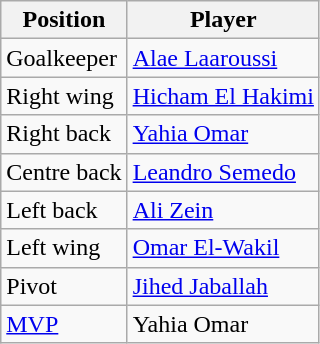<table class="wikitable">
<tr>
<th>Position</th>
<th>Player</th>
</tr>
<tr>
<td>Goalkeeper</td>
<td> <a href='#'>Alae Laaroussi</a></td>
</tr>
<tr>
<td>Right wing</td>
<td> <a href='#'>Hicham El Hakimi</a></td>
</tr>
<tr>
<td>Right back</td>
<td> <a href='#'>Yahia Omar</a></td>
</tr>
<tr>
<td>Centre back</td>
<td> <a href='#'>Leandro Semedo</a></td>
</tr>
<tr>
<td>Left back</td>
<td> <a href='#'>Ali Zein</a></td>
</tr>
<tr>
<td>Left wing</td>
<td> <a href='#'>Omar El-Wakil</a></td>
</tr>
<tr>
<td>Pivot</td>
<td> <a href='#'>Jihed Jaballah</a></td>
</tr>
<tr>
<td><a href='#'>MVP</a></td>
<td> Yahia Omar</td>
</tr>
</table>
